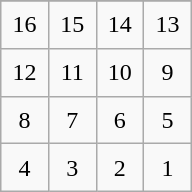<table class="wikitable" style="margin-left:auto;margin-right:auto;text-align:center;width:8em;height:8em;table-layout:fixed;">
<tr>
</tr>
<tr>
<td>16</td>
<td>15</td>
<td>14</td>
<td>13</td>
</tr>
<tr>
<td>12</td>
<td>11</td>
<td>10</td>
<td>9</td>
</tr>
<tr>
<td>8</td>
<td>7</td>
<td>6</td>
<td>5</td>
</tr>
<tr>
<td>4</td>
<td>3</td>
<td>2</td>
<td>1</td>
</tr>
</table>
